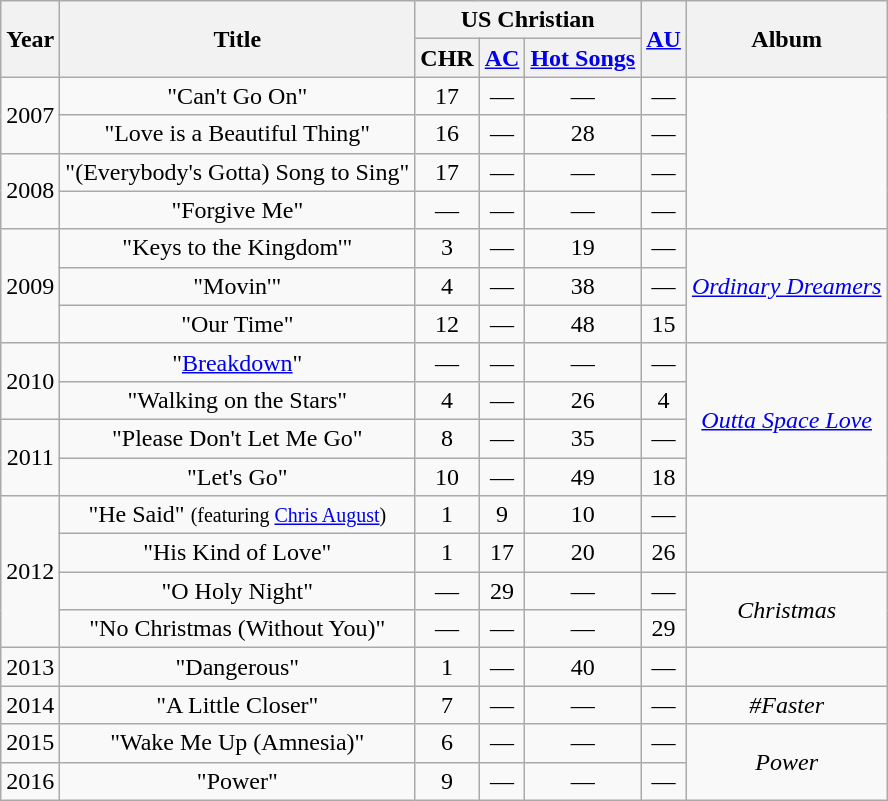<table class="wikitable" style="text-align:center">
<tr>
<th rowspan="2">Year</th>
<th rowspan="2">Title</th>
<th colspan="3">US Christian</th>
<th rowspan="2"><a href='#'>AU</a></th>
<th rowspan="2">Album</th>
</tr>
<tr>
<th>CHR</th>
<th><a href='#'>AC</a><br></th>
<th><a href='#'>Hot Songs</a><br></th>
</tr>
<tr>
<td rowspan="2">2007</td>
<td>"Can't Go On"</td>
<td>17</td>
<td>—</td>
<td>—</td>
<td>—</td>
<td rowspan="4"></td>
</tr>
<tr>
<td>"Love is a Beautiful Thing"</td>
<td>16</td>
<td>—</td>
<td>28</td>
<td>—</td>
</tr>
<tr>
<td rowspan="2">2008</td>
<td>"(Everybody's Gotta) Song to Sing"</td>
<td>17</td>
<td>—</td>
<td>—</td>
<td>—</td>
</tr>
<tr>
<td>"Forgive Me"</td>
<td>—</td>
<td>—</td>
<td>—</td>
<td>—</td>
</tr>
<tr>
<td rowspan="3">2009</td>
<td>"Keys to the Kingdom'"</td>
<td>3</td>
<td>—</td>
<td>19</td>
<td>—</td>
<td rowspan="3" style="text-align:center;"><em><a href='#'>Ordinary Dreamers</a></em></td>
</tr>
<tr>
<td>"Movin'"</td>
<td>4</td>
<td>—</td>
<td>38</td>
<td>—</td>
</tr>
<tr>
<td>"Our Time"</td>
<td>12</td>
<td>—</td>
<td>48</td>
<td>15</td>
</tr>
<tr>
<td rowspan="2">2010</td>
<td>"<a href='#'>Breakdown</a>"</td>
<td>—</td>
<td>—</td>
<td>—</td>
<td>—</td>
<td rowspan="4" style="text-align:center;"><em><a href='#'>Outta Space Love</a></em></td>
</tr>
<tr>
<td>"Walking on the Stars"</td>
<td>4</td>
<td>—</td>
<td>26</td>
<td>4</td>
</tr>
<tr>
<td rowspan="2">2011</td>
<td>"Please Don't Let Me Go"</td>
<td>8</td>
<td>—</td>
<td>35</td>
<td>—</td>
</tr>
<tr>
<td>"Let's Go" </td>
<td>10</td>
<td>—</td>
<td>49</td>
<td>18</td>
</tr>
<tr>
<td rowspan="4">2012</td>
<td>"He Said" <small>(featuring <a href='#'>Chris August</a>)</small></td>
<td>1</td>
<td>9</td>
<td>10</td>
<td>—</td>
<td rowspan="2"></td>
</tr>
<tr>
<td>"His Kind of Love"</td>
<td>1</td>
<td>17</td>
<td>20</td>
<td>26</td>
</tr>
<tr>
<td>"O Holy Night"</td>
<td>—</td>
<td>29</td>
<td>—</td>
<td>—</td>
<td rowspan="2" style="text-align:center;"><em>Christmas</em></td>
</tr>
<tr>
<td>"No Christmas (Without You)"</td>
<td>—</td>
<td>—</td>
<td>—</td>
<td>29</td>
</tr>
<tr>
<td>2013</td>
<td>"Dangerous"</td>
<td>1</td>
<td>—</td>
<td>40</td>
<td>—</td>
<td rowspan="1"></td>
</tr>
<tr>
<td rowspan="1">2014</td>
<td>"A Little Closer"</td>
<td>7</td>
<td>—</td>
<td>—</td>
<td>—</td>
<td rowspan="1" style="text-align:center;"><em>#Faster</em></td>
</tr>
<tr>
<td rowspan="1">2015</td>
<td>"Wake Me Up (Amnesia)"</td>
<td>6</td>
<td>—</td>
<td>—</td>
<td>—</td>
<td rowspan="2" style="text-align:center;"><em>Power</em></td>
</tr>
<tr>
<td rowspan="1">2016</td>
<td>"Power" </td>
<td>9</td>
<td>—</td>
<td>—</td>
<td>—</td>
</tr>
</table>
